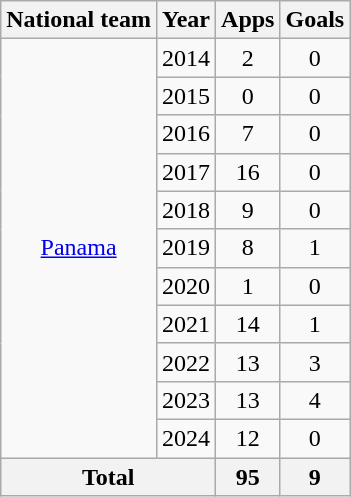<table class="wikitable" style="text-align:center">
<tr>
<th>National team</th>
<th>Year</th>
<th>Apps</th>
<th>Goals</th>
</tr>
<tr>
<td rowspan=11><a href='#'>Panama</a></td>
<td>2014</td>
<td>2</td>
<td>0</td>
</tr>
<tr>
<td>2015</td>
<td>0</td>
<td>0</td>
</tr>
<tr>
<td>2016</td>
<td>7</td>
<td>0</td>
</tr>
<tr>
<td>2017</td>
<td>16</td>
<td>0</td>
</tr>
<tr>
<td>2018</td>
<td>9</td>
<td>0</td>
</tr>
<tr>
<td>2019</td>
<td>8</td>
<td>1</td>
</tr>
<tr>
<td>2020</td>
<td>1</td>
<td>0</td>
</tr>
<tr>
<td>2021</td>
<td>14</td>
<td>1</td>
</tr>
<tr>
<td>2022</td>
<td>13</td>
<td>3</td>
</tr>
<tr>
<td>2023</td>
<td>13</td>
<td>4</td>
</tr>
<tr>
<td>2024</td>
<td>12</td>
<td>0</td>
</tr>
<tr>
<th colspan=2>Total</th>
<th>95</th>
<th>9</th>
</tr>
</table>
